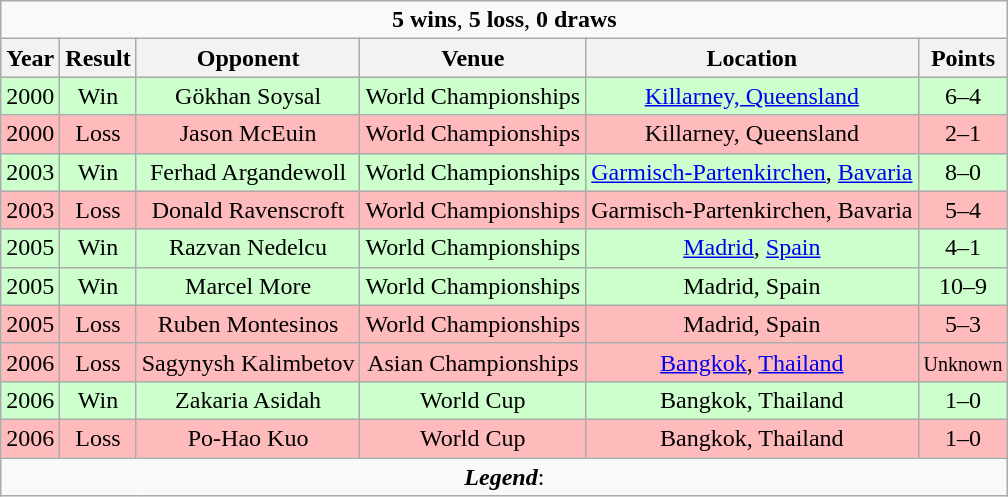<table class="wikitable">
<tr align="center">
<td colspan=6><strong>5 wins</strong>, <strong>5 loss</strong>, <strong>0 draws</strong></td>
</tr>
<tr align="center" bgcolor="#dddddd">
<th>Year</th>
<th>Result</th>
<th>Opponent</th>
<th>Venue</th>
<th>Location</th>
<th>Points</th>
</tr>
<tr align="center" bgcolor="CCFFCC">
<td>2000</td>
<td>Win</td>
<td> Gökhan Soysal</td>
<td>World Championships</td>
<td><a href='#'>Killarney, Queensland</a></td>
<td>6–4</td>
</tr>
<tr align="center" bgcolor="FFBBBB">
<td>2000</td>
<td>Loss</td>
<td> Jason McEuin</td>
<td>World Championships</td>
<td>Killarney, Queensland</td>
<td>2–1</td>
</tr>
<tr align="center" bgcolor="CCFFCC">
<td>2003</td>
<td>Win</td>
<td> Ferhad Argandewoll</td>
<td>World Championships</td>
<td><a href='#'>Garmisch-Partenkirchen</a>, <a href='#'>Bavaria</a></td>
<td>8–0</td>
</tr>
<tr align="center" bgcolor="FFBBBB">
<td>2003</td>
<td>Loss</td>
<td> Donald Ravenscroft</td>
<td>World Championships</td>
<td>Garmisch-Partenkirchen, Bavaria</td>
<td>5–4</td>
</tr>
<tr align="center" bgcolor="CCFFCC">
<td>2005</td>
<td>Win</td>
<td> Razvan Nedelcu</td>
<td>World Championships</td>
<td><a href='#'>Madrid</a>, <a href='#'>Spain</a></td>
<td>4–1</td>
</tr>
<tr align="center" bgcolor="CCFFCC">
<td>2005</td>
<td>Win</td>
<td> Marcel More</td>
<td>World Championships</td>
<td>Madrid, Spain</td>
<td>10–9</td>
</tr>
<tr align="center" bgcolor="FFBBBB">
<td>2005</td>
<td>Loss</td>
<td> Ruben Montesinos</td>
<td>World Championships</td>
<td>Madrid, Spain</td>
<td>5–3</td>
</tr>
<tr align="center" bgcolor="FFBBBB">
<td>2006</td>
<td>Loss</td>
<td> Sagynysh Kalimbetov</td>
<td>Asian Championships</td>
<td><a href='#'>Bangkok</a>, <a href='#'>Thailand</a></td>
<td><small>Unknown</small></td>
</tr>
<tr align="center" bgcolor="CCFFCC">
<td>2006</td>
<td>Win</td>
<td> Zakaria Asidah</td>
<td>World Cup</td>
<td>Bangkok, Thailand</td>
<td>1–0</td>
</tr>
<tr align="center" bgcolor="FFBBBB">
<td>2006</td>
<td>Loss</td>
<td> Po-Hao Kuo</td>
<td>World Cup</td>
<td>Bangkok, Thailand</td>
<td>1–0</td>
</tr>
<tr align="center">
<td colspan=6><strong><em>Legend</em></strong>:    </td>
</tr>
</table>
